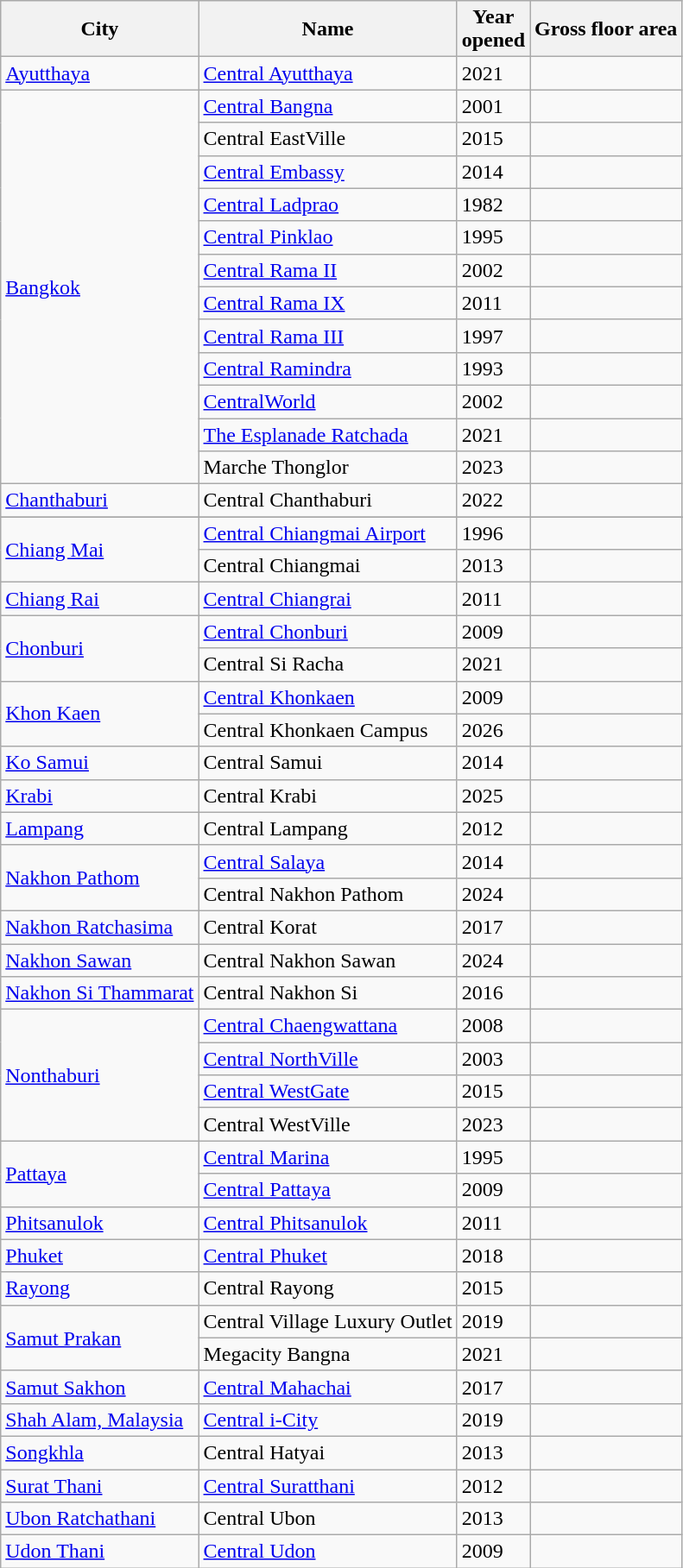<table class="wikitable sortable">
<tr>
<th>City</th>
<th>Name</th>
<th>Year<br>opened</th>
<th>Gross floor area</th>
</tr>
<tr>
<td><a href='#'>Ayutthaya</a></td>
<td><a href='#'>Central Ayutthaya</a></td>
<td>2021</td>
<td></td>
</tr>
<tr>
<td rowspan="12"><a href='#'>Bangkok</a></td>
<td><a href='#'>Central Bangna</a></td>
<td>2001</td>
<td></td>
</tr>
<tr>
<td>Central EastVille</td>
<td>2015</td>
<td></td>
</tr>
<tr>
<td><a href='#'>Central Embassy</a></td>
<td>2014</td>
<td></td>
</tr>
<tr>
<td><a href='#'>Central Ladprao</a></td>
<td>1982</td>
<td></td>
</tr>
<tr>
<td><a href='#'>Central Pinklao</a></td>
<td>1995</td>
<td></td>
</tr>
<tr>
<td><a href='#'>Central Rama II</a></td>
<td>2002</td>
<td></td>
</tr>
<tr>
<td><a href='#'>Central Rama IX</a></td>
<td>2011</td>
<td></td>
</tr>
<tr>
<td><a href='#'>Central Rama III</a></td>
<td>1997</td>
<td></td>
</tr>
<tr>
<td><a href='#'>Central Ramindra</a></td>
<td>1993</td>
<td></td>
</tr>
<tr>
<td><a href='#'>CentralWorld</a></td>
<td>2002</td>
<td></td>
</tr>
<tr>
<td><a href='#'>The Esplanade Ratchada</a></td>
<td>2021</td>
<td></td>
</tr>
<tr>
<td>Marche Thonglor</td>
<td>2023</td>
<td></td>
</tr>
<tr>
<td><a href='#'>Chanthaburi</a></td>
<td>Central Chanthaburi</td>
<td>2022</td>
<td></td>
</tr>
<tr>
</tr>
<tr>
<td rowspan="2"><a href='#'>Chiang Mai</a></td>
<td><a href='#'>Central Chiangmai Airport</a></td>
<td>1996</td>
<td></td>
</tr>
<tr>
<td>Central Chiangmai</td>
<td>2013</td>
<td></td>
</tr>
<tr>
<td><a href='#'>Chiang Rai</a></td>
<td><a href='#'>Central Chiangrai</a></td>
<td>2011</td>
<td></td>
</tr>
<tr>
<td rowspan="2"><a href='#'>Chonburi</a></td>
<td><a href='#'>Central Chonburi</a></td>
<td>2009</td>
<td></td>
</tr>
<tr>
<td>Central Si Racha</td>
<td>2021</td>
<td></td>
</tr>
<tr>
<td rowspan="2"><a href='#'>Khon Kaen</a></td>
<td><a href='#'>Central Khonkaen</a></td>
<td>2009</td>
<td></td>
</tr>
<tr>
<td>Central Khonkaen Campus</td>
<td>2026</td>
<td></td>
</tr>
<tr>
<td><a href='#'>Ko Samui</a></td>
<td>Central Samui</td>
<td>2014</td>
<td></td>
</tr>
<tr>
<td><a href='#'>Krabi</a></td>
<td>Central Krabi</td>
<td>2025</td>
<td></td>
</tr>
<tr>
<td><a href='#'>Lampang</a></td>
<td>Central Lampang</td>
<td>2012</td>
<td></td>
</tr>
<tr>
<td rowspan="2"><a href='#'>Nakhon Pathom</a></td>
<td><a href='#'>Central Salaya</a></td>
<td>2014</td>
<td></td>
</tr>
<tr>
<td>Central Nakhon Pathom</td>
<td>2024</td>
<td></td>
</tr>
<tr>
<td><a href='#'>Nakhon Ratchasima</a></td>
<td>Central Korat</td>
<td>2017</td>
<td></td>
</tr>
<tr>
<td><a href='#'>Nakhon Sawan</a></td>
<td>Central Nakhon Sawan</td>
<td>2024</td>
<td></td>
</tr>
<tr>
<td><a href='#'>Nakhon Si Thammarat</a></td>
<td>Central Nakhon Si</td>
<td>2016</td>
<td></td>
</tr>
<tr>
<td rowspan="4"><a href='#'>Nonthaburi</a></td>
<td><a href='#'>Central Chaengwattana</a></td>
<td>2008</td>
<td></td>
</tr>
<tr>
<td><a href='#'>Central NorthVille</a></td>
<td>2003</td>
<td></td>
</tr>
<tr>
<td><a href='#'>Central WestGate</a></td>
<td>2015</td>
<td></td>
</tr>
<tr>
<td>Central WestVille</td>
<td>2023</td>
<td></td>
</tr>
<tr>
<td rowspan="2"><a href='#'>Pattaya</a></td>
<td><a href='#'>Central Marina</a></td>
<td>1995</td>
<td></td>
</tr>
<tr>
<td><a href='#'>Central Pattaya</a></td>
<td>2009</td>
<td></td>
</tr>
<tr>
<td><a href='#'>Phitsanulok</a></td>
<td><a href='#'>Central Phitsanulok</a></td>
<td>2011</td>
<td></td>
</tr>
<tr>
<td><a href='#'>Phuket</a></td>
<td><a href='#'>Central Phuket</a></td>
<td>2018</td>
<td></td>
</tr>
<tr>
<td><a href='#'>Rayong</a></td>
<td>Central Rayong</td>
<td>2015</td>
<td></td>
</tr>
<tr>
<td rowspan="2"><a href='#'>Samut Prakan</a></td>
<td>Central Village Luxury Outlet</td>
<td>2019</td>
<td></td>
</tr>
<tr>
<td>Megacity Bangna</td>
<td>2021</td>
<td></td>
</tr>
<tr>
<td><a href='#'>Samut Sakhon</a></td>
<td><a href='#'>Central Mahachai</a></td>
<td>2017</td>
<td></td>
</tr>
<tr>
<td><a href='#'>Shah Alam, Malaysia</a></td>
<td><a href='#'>Central i-City</a></td>
<td>2019</td>
<td></td>
</tr>
<tr>
<td><a href='#'>Songkhla</a></td>
<td>Central Hatyai</td>
<td>2013</td>
<td></td>
</tr>
<tr>
<td><a href='#'>Surat Thani</a></td>
<td><a href='#'>Central Suratthani</a></td>
<td>2012</td>
<td></td>
</tr>
<tr>
<td><a href='#'>Ubon Ratchathani</a></td>
<td>Central Ubon</td>
<td>2013</td>
<td></td>
</tr>
<tr>
<td><a href='#'>Udon Thani</a></td>
<td><a href='#'>Central Udon</a></td>
<td>2009</td>
<td></td>
</tr>
</table>
